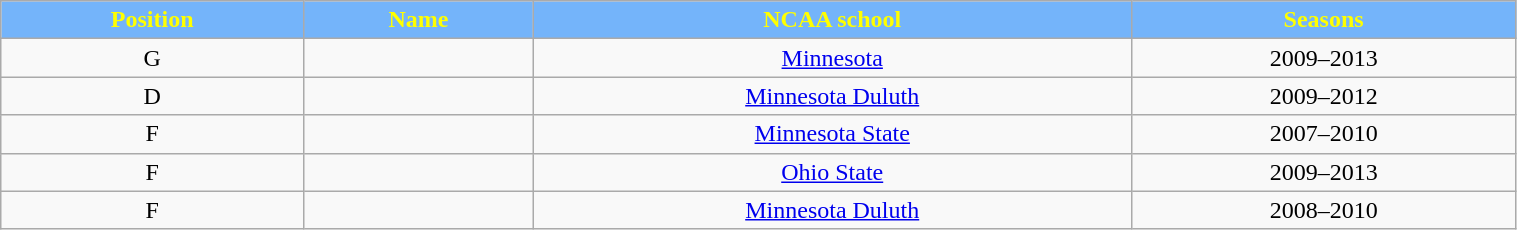<table class="wikitable" style="width:80%;">
<tr style="text-align:center; background:#74b4fa; color:yellow;">
<td><strong>Position</strong></td>
<td><strong>Name</strong></td>
<td><strong>NCAA school</strong></td>
<td><strong>Seasons</strong></td>
</tr>
<tr style="text-align:center;" bgcolor="">
<td>G</td>
<td style="text-align:left;"></td>
<td><a href='#'>Minnesota</a></td>
<td>2009–2013</td>
</tr>
<tr style="text-align:center;">
<td>D</td>
<td style="text-align:left;"></td>
<td><a href='#'>Minnesota Duluth</a></td>
<td>2009–2012</td>
</tr>
<tr style="text-align:center;">
<td>F</td>
<td style="text-align:left;"></td>
<td><a href='#'>Minnesota State</a></td>
<td>2007–2010</td>
</tr>
<tr style="text-align:center;">
<td>F</td>
<td style="text-align:left;"></td>
<td><a href='#'>Ohio State</a></td>
<td>2009–2013</td>
</tr>
<tr style="text-align:center;">
<td>F</td>
<td style="text-align:left;"></td>
<td><a href='#'>Minnesota Duluth</a></td>
<td>2008–2010</td>
</tr>
</table>
